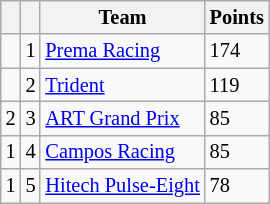<table class="wikitable" style="font-size: 85%;">
<tr>
<th></th>
<th></th>
<th>Team</th>
<th>Points</th>
</tr>
<tr>
<td align="left"></td>
<td align="center">1</td>
<td> <a href='#'>Prema Racing</a></td>
<td>174</td>
</tr>
<tr>
<td align="left"></td>
<td align="center">2</td>
<td> <a href='#'>Trident</a></td>
<td>119</td>
</tr>
<tr>
<td align="left"> 2</td>
<td align="center">3</td>
<td> <a href='#'>ART Grand Prix</a></td>
<td>85</td>
</tr>
<tr>
<td align="left"> 1</td>
<td align="center">4</td>
<td> <a href='#'>Campos Racing</a></td>
<td>85</td>
</tr>
<tr>
<td align="left"> 1</td>
<td align="center">5</td>
<td> <a href='#'>Hitech Pulse-Eight</a></td>
<td>78</td>
</tr>
</table>
